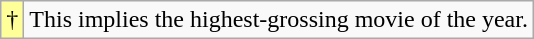<table class="wikitable">
<tr>
<td style="background-color:#FFFF99">†</td>
<td>This implies the highest-grossing movie of the year.</td>
</tr>
</table>
